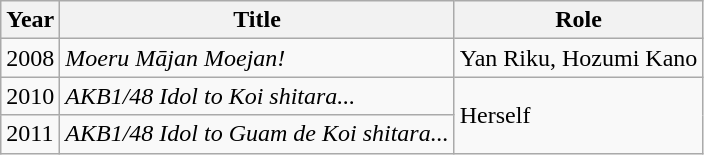<table class="wikitable">
<tr>
<th>Year</th>
<th>Title</th>
<th>Role</th>
</tr>
<tr>
<td>2008</td>
<td><em>Moeru Mājan Moejan!</em></td>
<td>Yan Riku, Hozumi Kano</td>
</tr>
<tr>
<td>2010</td>
<td><em>AKB1/48 Idol to Koi shitara...</em></td>
<td rowspan="2">Herself</td>
</tr>
<tr>
<td>2011</td>
<td><em>AKB1/48 Idol to Guam de Koi shitara...</em></td>
</tr>
</table>
